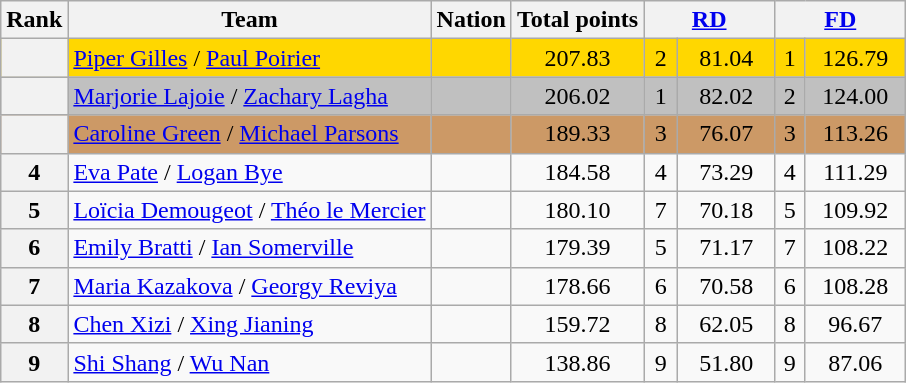<table class="wikitable sortable" style="text-align:left">
<tr>
<th scope="col">Rank</th>
<th scope="col">Team</th>
<th scope="col">Nation</th>
<th scope="col">Total points</th>
<th scope="col" colspan="2" width="80px"><a href='#'>RD</a></th>
<th scope="col" colspan="2" width="80px"><a href='#'>FD</a></th>
</tr>
<tr bgcolor="gold">
<th scope="row"></th>
<td><a href='#'>Piper Gilles</a> / <a href='#'>Paul Poirier</a></td>
<td></td>
<td align="center">207.83</td>
<td align="center">2</td>
<td align="center">81.04</td>
<td align="center">1</td>
<td align="center">126.79</td>
</tr>
<tr bgcolor="silver">
<th scope="row"></th>
<td><a href='#'>Marjorie Lajoie</a> / <a href='#'>Zachary Lagha</a></td>
<td></td>
<td align="center">206.02</td>
<td align="center">1</td>
<td align="center">82.02</td>
<td align="center">2</td>
<td align="center">124.00</td>
</tr>
<tr bgcolor="cc9966">
<th scope="row"></th>
<td><a href='#'>Caroline Green</a> / <a href='#'>Michael Parsons</a></td>
<td></td>
<td align="center">189.33</td>
<td align="center">3</td>
<td align="center">76.07</td>
<td align="center">3</td>
<td align="center">113.26</td>
</tr>
<tr>
<th scope="row">4</th>
<td><a href='#'>Eva Pate</a> / <a href='#'>Logan Bye</a></td>
<td></td>
<td align="center">184.58</td>
<td align="center">4</td>
<td align="center">73.29</td>
<td align="center">4</td>
<td align="center">111.29</td>
</tr>
<tr>
<th scope="row">5</th>
<td><a href='#'>Loïcia Demougeot</a> / <a href='#'>Théo le Mercier</a></td>
<td></td>
<td align="center">180.10</td>
<td align="center">7</td>
<td align="center">70.18</td>
<td align="center">5</td>
<td align="center">109.92</td>
</tr>
<tr>
<th scope="row">6</th>
<td><a href='#'>Emily Bratti</a> / <a href='#'>Ian Somerville</a></td>
<td></td>
<td align="center">179.39</td>
<td align="center">5</td>
<td align="center">71.17</td>
<td align="center">7</td>
<td align="center">108.22</td>
</tr>
<tr>
<th scope="row">7</th>
<td><a href='#'>Maria Kazakova</a> / <a href='#'>Georgy Reviya</a></td>
<td></td>
<td align="center">178.66</td>
<td align="center">6</td>
<td align="center">70.58</td>
<td align="center">6</td>
<td align="center">108.28</td>
</tr>
<tr>
<th scope="row">8</th>
<td><a href='#'>Chen Xizi</a> / <a href='#'>Xing Jianing</a></td>
<td></td>
<td align="center">159.72</td>
<td align="center">8</td>
<td align="center">62.05</td>
<td align="center">8</td>
<td align="center">96.67</td>
</tr>
<tr>
<th scope="row">9</th>
<td><a href='#'>Shi Shang</a> / <a href='#'>Wu Nan</a></td>
<td></td>
<td align="center">138.86</td>
<td align="center">9</td>
<td align="center">51.80</td>
<td align="center">9</td>
<td align="center">87.06</td>
</tr>
</table>
